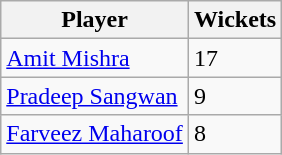<table class="wikitable">
<tr>
<th>Player</th>
<th>Wickets</th>
</tr>
<tr>
<td><a href='#'>Amit Mishra</a></td>
<td>17</td>
</tr>
<tr>
<td><a href='#'>Pradeep Sangwan</a></td>
<td>9</td>
</tr>
<tr>
<td><a href='#'>Farveez Maharoof</a></td>
<td>8</td>
</tr>
</table>
